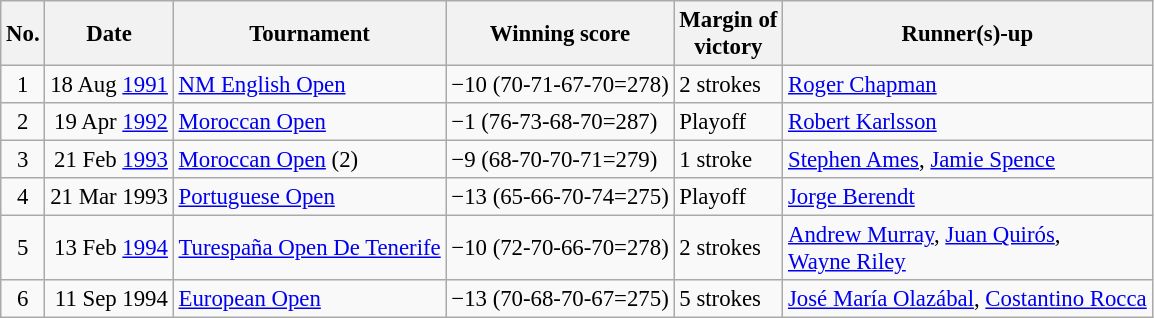<table class="wikitable" style="font-size:95%;">
<tr>
<th>No.</th>
<th>Date</th>
<th>Tournament</th>
<th>Winning score</th>
<th>Margin of<br>victory</th>
<th>Runner(s)-up</th>
</tr>
<tr>
<td align=center>1</td>
<td align=right>18 Aug <a href='#'>1991</a></td>
<td><a href='#'>NM English Open</a></td>
<td>−10 (70-71-67-70=278)</td>
<td>2 strokes</td>
<td> <a href='#'>Roger Chapman</a></td>
</tr>
<tr>
<td align=center>2</td>
<td align=right>19 Apr <a href='#'>1992</a></td>
<td><a href='#'>Moroccan Open</a></td>
<td>−1 (76-73-68-70=287)</td>
<td>Playoff</td>
<td> <a href='#'>Robert Karlsson</a></td>
</tr>
<tr>
<td align=center>3</td>
<td align=right>21 Feb <a href='#'>1993</a></td>
<td><a href='#'>Moroccan Open</a> (2)</td>
<td>−9 (68-70-70-71=279)</td>
<td>1 stroke</td>
<td> <a href='#'>Stephen Ames</a>,  <a href='#'>Jamie Spence</a></td>
</tr>
<tr>
<td align=center>4</td>
<td align=right>21 Mar 1993</td>
<td><a href='#'>Portuguese Open</a></td>
<td>−13 (65-66-70-74=275)</td>
<td>Playoff</td>
<td> <a href='#'>Jorge Berendt</a></td>
</tr>
<tr>
<td align=center>5</td>
<td align=right>13 Feb <a href='#'>1994</a></td>
<td><a href='#'>Turespaña Open De Tenerife</a></td>
<td>−10 (72-70-66-70=278)</td>
<td>2 strokes</td>
<td> <a href='#'>Andrew Murray</a>,  <a href='#'>Juan Quirós</a>,<br> <a href='#'>Wayne Riley</a></td>
</tr>
<tr>
<td align=center>6</td>
<td align=right>11 Sep 1994</td>
<td><a href='#'>European Open</a></td>
<td>−13 (70-68-70-67=275)</td>
<td>5 strokes</td>
<td> <a href='#'>José María Olazábal</a>,  <a href='#'>Costantino Rocca</a></td>
</tr>
</table>
